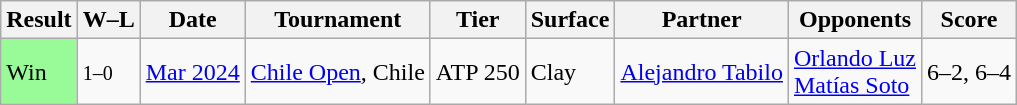<table class="wikitable">
<tr>
<th>Result</th>
<th class="unsortable">W–L</th>
<th>Date</th>
<th>Tournament</th>
<th>Tier</th>
<th>Surface</th>
<th>Partner</th>
<th>Opponents</th>
<th class="unsortable">Score</th>
</tr>
<tr>
<td bgcolor=98fb98>Win</td>
<td><small>1–0</small></td>
<td><a href='#'>Mar 2024</a></td>
<td><a href='#'>Chile Open</a>, Chile</td>
<td>ATP 250</td>
<td>Clay</td>
<td> <a href='#'>Alejandro Tabilo</a></td>
<td> <a href='#'>Orlando Luz</a><br> <a href='#'>Matías Soto</a></td>
<td>6–2, 6–4</td>
</tr>
</table>
